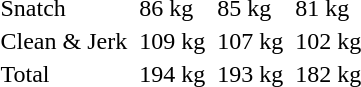<table>
<tr>
<td>Snatch</td>
<td></td>
<td>86 kg</td>
<td></td>
<td>85 kg</td>
<td></td>
<td>81 kg</td>
</tr>
<tr>
<td>Clean & Jerk</td>
<td></td>
<td>109 kg</td>
<td></td>
<td>107 kg</td>
<td></td>
<td>102 kg</td>
</tr>
<tr>
<td>Total</td>
<td></td>
<td>194 kg</td>
<td></td>
<td>193 kg</td>
<td></td>
<td>182 kg</td>
</tr>
</table>
